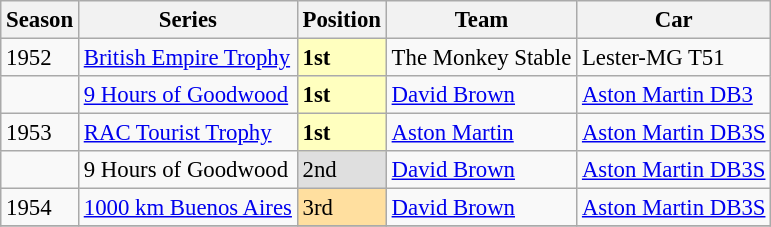<table class="wikitable" style="font-size: 95%;">
<tr>
<th>Season</th>
<th>Series</th>
<th>Position</th>
<th>Team</th>
<th>Car</th>
</tr>
<tr>
<td>1952</td>
<td><a href='#'>British Empire Trophy</a></td>
<td style="background:#ffffbf;"><strong>1st</strong></td>
<td>The Monkey Stable</td>
<td>Lester-MG T51</td>
</tr>
<tr>
<td></td>
<td><a href='#'>9 Hours of Goodwood</a></td>
<td style="background:#ffffbf;"><strong>1st</strong></td>
<td><a href='#'>David Brown</a></td>
<td><a href='#'>Aston Martin DB3</a></td>
</tr>
<tr>
<td>1953</td>
<td><a href='#'>RAC Tourist Trophy</a></td>
<td style="background:#ffffbf;"><strong>1st</strong></td>
<td><a href='#'>Aston Martin</a></td>
<td><a href='#'>Aston Martin DB3S</a></td>
</tr>
<tr>
<td></td>
<td>9 Hours of Goodwood</td>
<td style="background:#dfdfdf;">2nd</td>
<td><a href='#'>David Brown</a></td>
<td><a href='#'>Aston Martin DB3S</a></td>
</tr>
<tr>
<td>1954</td>
<td><a href='#'>1000 km Buenos Aires</a></td>
<td style="background:#ffdf9f;">3rd</td>
<td><a href='#'>David Brown</a></td>
<td><a href='#'>Aston Martin DB3S</a></td>
</tr>
<tr>
</tr>
</table>
